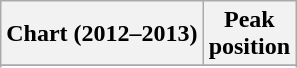<table class="wikitable sortable">
<tr>
<th align="left">Chart (2012–2013)</th>
<th align="center">Peak<br>position</th>
</tr>
<tr>
</tr>
<tr>
</tr>
<tr>
</tr>
<tr>
</tr>
<tr>
</tr>
</table>
